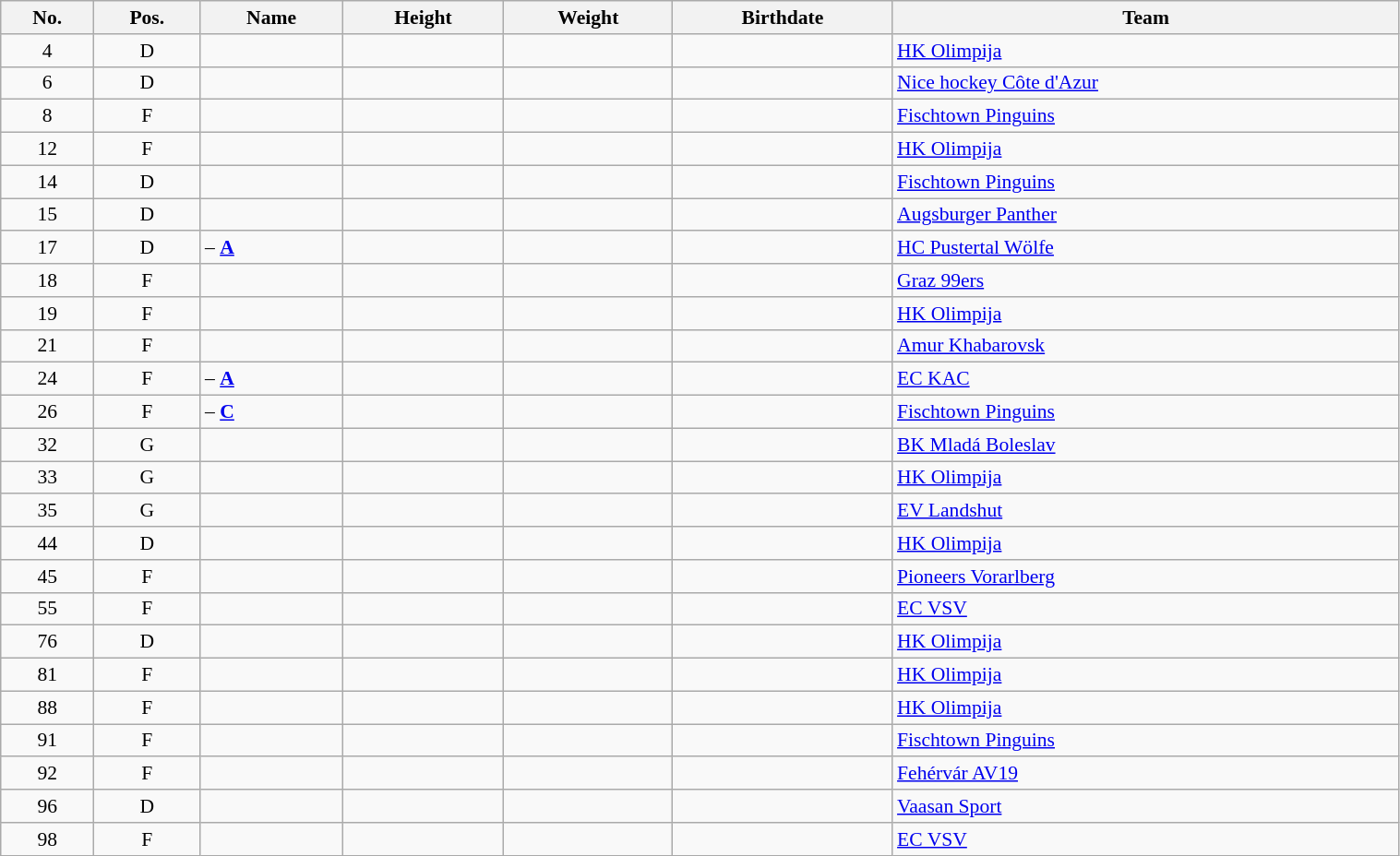<table width="80%" class="wikitable sortable" style="font-size: 90%; text-align: center;">
<tr>
<th>No.</th>
<th>Pos.</th>
<th>Name</th>
<th>Height</th>
<th>Weight</th>
<th>Birthdate</th>
<th>Team</th>
</tr>
<tr>
<td>4</td>
<td>D</td>
<td align=left></td>
<td></td>
<td></td>
<td></td>
<td style="text-align:left;"> <a href='#'>HK Olimpija</a></td>
</tr>
<tr>
<td>6</td>
<td>D</td>
<td align=left></td>
<td></td>
<td></td>
<td></td>
<td style="text-align:left;"> <a href='#'>Nice hockey Côte d'Azur</a></td>
</tr>
<tr>
<td>8</td>
<td>F</td>
<td align=left></td>
<td></td>
<td></td>
<td></td>
<td style="text-align:left;"> <a href='#'>Fischtown Pinguins</a></td>
</tr>
<tr>
<td>12</td>
<td>F</td>
<td align=left></td>
<td></td>
<td></td>
<td></td>
<td style="text-align:left;"> <a href='#'>HK Olimpija</a></td>
</tr>
<tr>
<td>14</td>
<td>D</td>
<td align=left></td>
<td></td>
<td></td>
<td></td>
<td style="text-align:left;"> <a href='#'>Fischtown Pinguins</a></td>
</tr>
<tr>
<td>15</td>
<td>D</td>
<td align=left></td>
<td></td>
<td></td>
<td></td>
<td style="text-align:left;"> <a href='#'>Augsburger Panther</a></td>
</tr>
<tr>
<td>17</td>
<td>D</td>
<td align=left> – <strong><a href='#'>A</a></strong></td>
<td></td>
<td></td>
<td></td>
<td style="text-align:left;"> <a href='#'>HC Pustertal Wölfe</a></td>
</tr>
<tr>
<td>18</td>
<td>F</td>
<td align=left></td>
<td></td>
<td></td>
<td></td>
<td style="text-align:left;"> <a href='#'>Graz 99ers</a></td>
</tr>
<tr>
<td>19</td>
<td>F</td>
<td align=left></td>
<td></td>
<td></td>
<td></td>
<td style="text-align:left;"> <a href='#'>HK Olimpija</a></td>
</tr>
<tr>
<td>21</td>
<td>F</td>
<td align=left></td>
<td></td>
<td></td>
<td></td>
<td style="text-align:left;"> <a href='#'>Amur Khabarovsk</a></td>
</tr>
<tr>
<td>24</td>
<td>F</td>
<td align=left> – <strong><a href='#'>A</a></strong></td>
<td></td>
<td></td>
<td></td>
<td style="text-align:left;"> <a href='#'>EC KAC</a></td>
</tr>
<tr>
<td>26</td>
<td>F</td>
<td align=left> – <strong><a href='#'>C</a></strong></td>
<td></td>
<td></td>
<td></td>
<td style="text-align:left;"> <a href='#'>Fischtown Pinguins</a></td>
</tr>
<tr>
<td>32</td>
<td>G</td>
<td align=left></td>
<td></td>
<td></td>
<td></td>
<td style="text-align:left;"> <a href='#'>BK Mladá Boleslav</a></td>
</tr>
<tr>
<td>33</td>
<td>G</td>
<td align=left></td>
<td></td>
<td></td>
<td></td>
<td style="text-align:left;"> <a href='#'>HK Olimpija</a></td>
</tr>
<tr>
<td>35</td>
<td>G</td>
<td align=left></td>
<td></td>
<td></td>
<td></td>
<td style="text-align:left;"> <a href='#'>EV Landshut</a></td>
</tr>
<tr>
<td>44</td>
<td>D</td>
<td align=left></td>
<td></td>
<td></td>
<td></td>
<td style="text-align:left;"> <a href='#'>HK Olimpija</a></td>
</tr>
<tr>
<td>45</td>
<td>F</td>
<td align=left></td>
<td></td>
<td></td>
<td></td>
<td style="text-align:left;"> <a href='#'>Pioneers Vorarlberg</a></td>
</tr>
<tr>
<td>55</td>
<td>F</td>
<td align=left></td>
<td></td>
<td></td>
<td></td>
<td style="text-align:left;"> <a href='#'>EC VSV</a></td>
</tr>
<tr>
<td>76</td>
<td>D</td>
<td align=left></td>
<td></td>
<td></td>
<td></td>
<td style="text-align:left;"> <a href='#'>HK Olimpija</a></td>
</tr>
<tr>
<td>81</td>
<td>F</td>
<td align=left></td>
<td></td>
<td></td>
<td></td>
<td style="text-align:left;"> <a href='#'>HK Olimpija</a></td>
</tr>
<tr>
<td>88</td>
<td>F</td>
<td align=left></td>
<td></td>
<td></td>
<td></td>
<td style="text-align:left;"> <a href='#'>HK Olimpija</a></td>
</tr>
<tr>
<td>91</td>
<td>F</td>
<td align=left></td>
<td></td>
<td></td>
<td></td>
<td style="text-align:left;"> <a href='#'>Fischtown Pinguins</a></td>
</tr>
<tr>
<td>92</td>
<td>F</td>
<td align=left></td>
<td></td>
<td></td>
<td></td>
<td style="text-align:left;"> <a href='#'>Fehérvár AV19</a></td>
</tr>
<tr>
<td>96</td>
<td>D</td>
<td align=left></td>
<td></td>
<td></td>
<td></td>
<td style="text-align:left;"> <a href='#'>Vaasan Sport</a></td>
</tr>
<tr>
<td>98</td>
<td>F</td>
<td align=left></td>
<td></td>
<td></td>
<td></td>
<td style="text-align:left;"> <a href='#'>EC VSV</a></td>
</tr>
</table>
